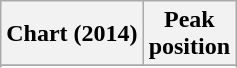<table class="wikitable plainrowheaders sortable" style="text-align:center;">
<tr>
<th>Chart (2014)</th>
<th>Peak<br>position</th>
</tr>
<tr>
</tr>
<tr>
</tr>
<tr>
</tr>
<tr>
</tr>
<tr>
</tr>
</table>
